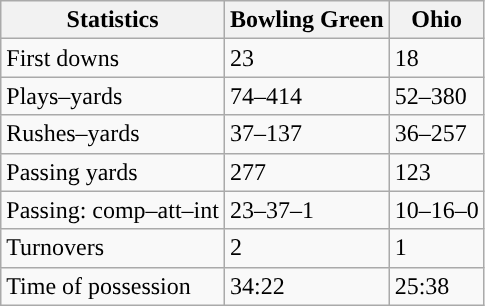<table class="wikitable" style="float:left">
<tr>
<th>Statistics</th>
<th>Bowling Green</th>
<th>Ohio</th>
</tr>
<tr>
<td>First downs</td>
<td>23</td>
<td>18</td>
</tr>
<tr>
<td>Plays–yards</td>
<td>74–414</td>
<td>52–380</td>
</tr>
<tr>
<td>Rushes–yards</td>
<td>37–137</td>
<td>36–257</td>
</tr>
<tr>
<td>Passing yards</td>
<td>277</td>
<td>123</td>
</tr>
<tr>
<td>Passing: comp–att–int</td>
<td>23–37–1</td>
<td>10–16–0</td>
</tr>
<tr>
<td>Turnovers</td>
<td>2</td>
<td>1</td>
</tr>
<tr>
<td>Time of possession</td>
<td>34:22</td>
<td>25:38</td>
</tr>
</table>
